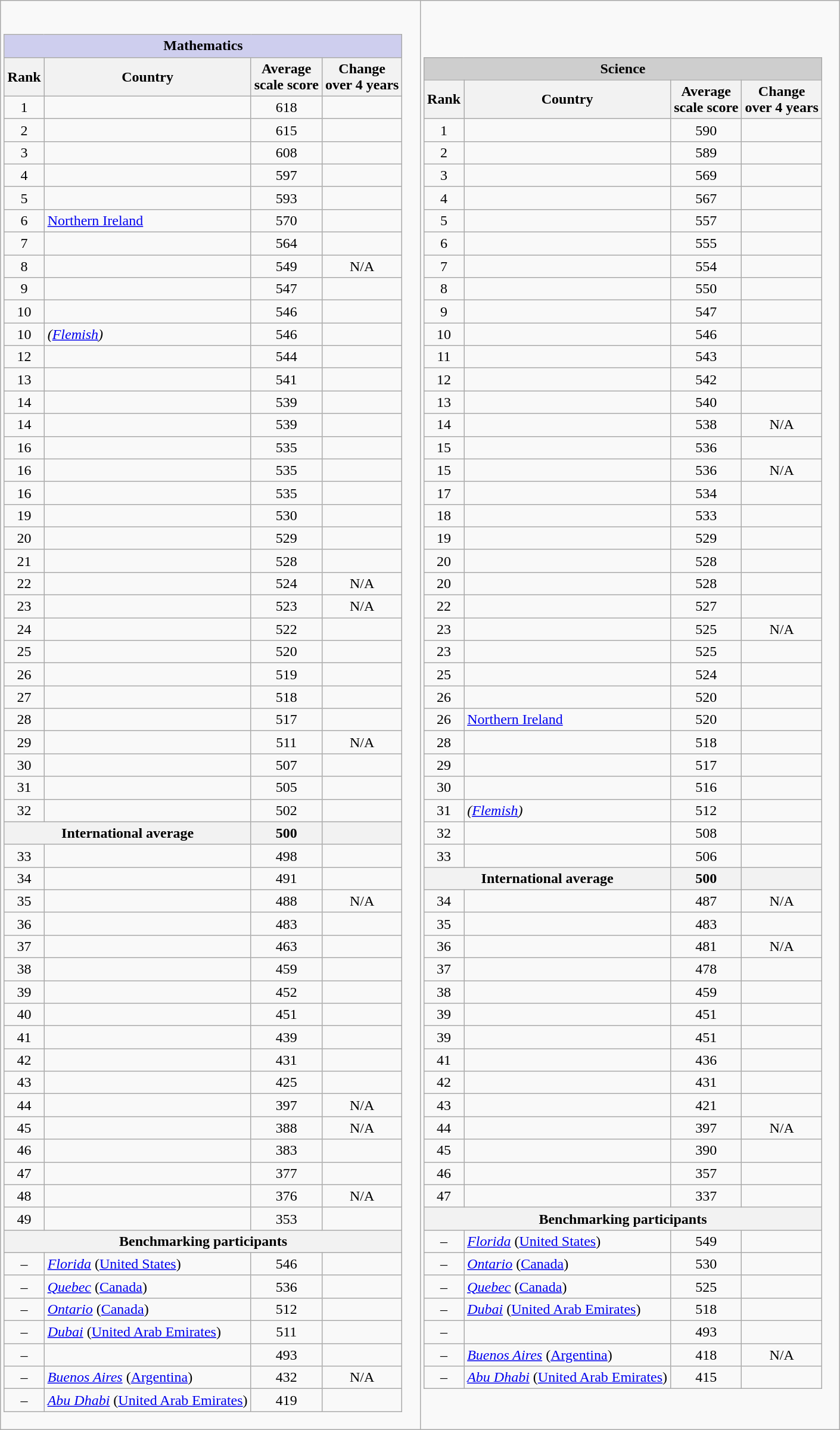<table class="wikitable">
<tr>
<td><br><table class="wikitable sortable" style="text-align:center;">
<tr>
<th colspan="4" style="background:#ceceee;">Mathematics</th>
</tr>
<tr>
<th>Rank</th>
<th>Country</th>
<th>Average<br>scale score</th>
<th>Change<br>over 4 years</th>
</tr>
<tr>
<td>1</td>
<td style="text-align:left;"></td>
<td>618</td>
<td></td>
</tr>
<tr>
<td>2</td>
<td style="text-align:left;"></td>
<td>615</td>
<td></td>
</tr>
<tr>
<td>3</td>
<td style="text-align:left;"></td>
<td>608</td>
<td></td>
</tr>
<tr>
<td>4</td>
<td style="text-align:left;"></td>
<td>597</td>
<td></td>
</tr>
<tr>
<td>5</td>
<td style="text-align:left;"></td>
<td>593</td>
<td></td>
</tr>
<tr>
<td>6</td>
<td style="text-align:left;"><a href='#'>Northern Ireland</a></td>
<td>570</td>
<td></td>
</tr>
<tr>
<td>7</td>
<td style="text-align:left;"></td>
<td>564</td>
<td></td>
</tr>
<tr>
<td>8</td>
<td style="text-align:left;"></td>
<td>549</td>
<td>N/A</td>
</tr>
<tr>
<td>9</td>
<td style="text-align:left;"></td>
<td>547</td>
<td></td>
</tr>
<tr>
<td>10</td>
<td style="text-align:left;"></td>
<td>546</td>
<td></td>
</tr>
<tr>
<td>10</td>
<td style="text-align:left;"> <em>(<a href='#'>Flemish</a>)</em></td>
<td>546</td>
<td></td>
</tr>
<tr>
<td>12</td>
<td style="text-align:left;"></td>
<td>544</td>
<td></td>
</tr>
<tr>
<td>13</td>
<td style="text-align:left;"></td>
<td>541</td>
<td></td>
</tr>
<tr>
<td>14</td>
<td style="text-align:left;"></td>
<td>539</td>
<td></td>
</tr>
<tr>
<td>14</td>
<td style="text-align:left;"></td>
<td>539</td>
<td></td>
</tr>
<tr>
<td>16</td>
<td style="text-align:left;"></td>
<td>535</td>
<td></td>
</tr>
<tr>
<td>16</td>
<td style="text-align:left;"></td>
<td>535</td>
<td></td>
</tr>
<tr>
<td>16</td>
<td style="text-align:left;"></td>
<td>535</td>
<td></td>
</tr>
<tr>
<td>19</td>
<td style="text-align:left;"></td>
<td>530</td>
<td></td>
</tr>
<tr>
<td>20</td>
<td style="text-align:left;"></td>
<td>529</td>
<td></td>
</tr>
<tr>
<td>21</td>
<td style="text-align:left;"></td>
<td>528</td>
<td></td>
</tr>
<tr>
<td>22</td>
<td style="text-align:left;"></td>
<td>524</td>
<td>N/A</td>
</tr>
<tr>
<td>23</td>
<td style="text-align:left;"></td>
<td>523</td>
<td>N/A</td>
</tr>
<tr>
<td>24</td>
<td style="text-align:left;"></td>
<td>522</td>
<td></td>
</tr>
<tr>
<td>25</td>
<td style="text-align:left;"></td>
<td>520</td>
<td></td>
</tr>
<tr>
<td>26</td>
<td style="text-align:left;"></td>
<td>519</td>
<td></td>
</tr>
<tr>
<td>27</td>
<td style="text-align:left;"></td>
<td>518</td>
<td></td>
</tr>
<tr>
<td>28</td>
<td style="text-align:left;"></td>
<td>517</td>
<td></td>
</tr>
<tr>
<td>29</td>
<td style="text-align:left;"></td>
<td>511</td>
<td>N/A</td>
</tr>
<tr>
<td>30</td>
<td style="text-align:left;"></td>
<td>507</td>
<td></td>
</tr>
<tr>
<td>31</td>
<td style="text-align:left;"></td>
<td>505</td>
<td></td>
</tr>
<tr>
<td>32</td>
<td style="text-align:left;"></td>
<td>502</td>
<td></td>
</tr>
<tr>
<th colspan="2">International average</th>
<th>500</th>
<th></th>
</tr>
<tr>
<td>33</td>
<td style="text-align:left;"></td>
<td>498</td>
<td></td>
</tr>
<tr>
<td>34</td>
<td style="text-align:left;"></td>
<td>491</td>
<td></td>
</tr>
<tr>
<td>35</td>
<td style="text-align:left;"></td>
<td>488</td>
<td>N/A</td>
</tr>
<tr>
<td>36</td>
<td style="text-align:left;"></td>
<td>483</td>
<td></td>
</tr>
<tr>
<td>37</td>
<td style="text-align:left;"></td>
<td>463</td>
<td></td>
</tr>
<tr>
<td>38</td>
<td style="text-align:left;"></td>
<td>459</td>
<td></td>
</tr>
<tr>
<td>39</td>
<td style="text-align:left;"></td>
<td>452</td>
<td></td>
</tr>
<tr>
<td>40</td>
<td style="text-align:left;"></td>
<td>451</td>
<td></td>
</tr>
<tr>
<td>41</td>
<td style="text-align:left;"></td>
<td>439</td>
<td></td>
</tr>
<tr>
<td>42</td>
<td style="text-align:left;"></td>
<td>431</td>
<td></td>
</tr>
<tr>
<td>43</td>
<td style="text-align:left;"></td>
<td>425</td>
<td></td>
</tr>
<tr>
<td>44</td>
<td style="text-align:left;"></td>
<td>397</td>
<td>N/A</td>
</tr>
<tr>
<td>45</td>
<td style="text-align:left;"></td>
<td>388</td>
<td>N/A</td>
</tr>
<tr>
<td>46</td>
<td style="text-align:left;"></td>
<td>383</td>
<td></td>
</tr>
<tr>
<td>47</td>
<td style="text-align:left;"></td>
<td>377</td>
<td></td>
</tr>
<tr>
<td>48</td>
<td style="text-align:left;"></td>
<td>376</td>
<td>N/A</td>
</tr>
<tr>
<td>49</td>
<td style="text-align:left;"></td>
<td>353</td>
<td></td>
</tr>
<tr>
<th colspan="4">Benchmarking participants</th>
</tr>
<tr>
<td>–</td>
<td style="text-align:left;"> <em><a href='#'>Florida</a></em> (<a href='#'>United States</a>)</td>
<td>546</td>
<td></td>
</tr>
<tr>
<td>–</td>
<td style="text-align:left;"> <em><a href='#'>Quebec</a></em> (<a href='#'>Canada</a>)</td>
<td>536</td>
<td></td>
</tr>
<tr>
<td>–</td>
<td style="text-align:left;"> <em><a href='#'>Ontario</a></em> (<a href='#'>Canada</a>)</td>
<td>512</td>
<td></td>
</tr>
<tr>
<td>–</td>
<td style="text-align:left;"> <em><a href='#'>Dubai</a></em> (<a href='#'>United Arab Emirates</a>)</td>
<td>511</td>
<td></td>
</tr>
<tr>
<td>–</td>
<td style="text-align:left;"></td>
<td>493</td>
<td></td>
</tr>
<tr>
<td>–</td>
<td style="text-align:left;"> <em><a href='#'>Buenos Aires</a></em> (<a href='#'>Argentina</a>)</td>
<td>432</td>
<td>N/A</td>
</tr>
<tr>
<td>–</td>
<td style="text-align:left;"> <em><a href='#'>Abu Dhabi</a></em> (<a href='#'>United Arab Emirates</a>)</td>
<td>419</td>
<td></td>
</tr>
</table>
</td>
<td><br><table class="wikitable sortable" style="text-align:center;">
<tr>
<th colspan="4" style="background:#cecece;">Science</th>
</tr>
<tr>
<th>Rank</th>
<th>Country</th>
<th>Average<br>scale score</th>
<th>Change<br>over 4 years</th>
</tr>
<tr>
<td>1</td>
<td style="text-align:left;"></td>
<td>590</td>
<td></td>
</tr>
<tr>
<td>2</td>
<td style="text-align:left;"></td>
<td>589</td>
<td></td>
</tr>
<tr>
<td>3</td>
<td style="text-align:left;"></td>
<td>569</td>
<td></td>
</tr>
<tr>
<td>4</td>
<td style="text-align:left;"></td>
<td>567</td>
<td></td>
</tr>
<tr>
<td>5</td>
<td style="text-align:left;"></td>
<td>557</td>
<td></td>
</tr>
<tr>
<td>6</td>
<td style="text-align:left;"></td>
<td>555</td>
<td></td>
</tr>
<tr>
<td>7</td>
<td style="text-align:left;"></td>
<td>554</td>
<td></td>
</tr>
<tr>
<td>8</td>
<td style="text-align:left;"></td>
<td>550</td>
<td></td>
</tr>
<tr>
<td>9</td>
<td style="text-align:left;"></td>
<td>547</td>
<td></td>
</tr>
<tr>
<td>10</td>
<td style="text-align:left;"></td>
<td>546</td>
<td></td>
</tr>
<tr>
<td>11</td>
<td style="text-align:left;"></td>
<td>543</td>
<td></td>
</tr>
<tr>
<td>12</td>
<td style="text-align:left;"></td>
<td>542</td>
<td></td>
</tr>
<tr>
<td>13</td>
<td style="text-align:left;"></td>
<td>540</td>
<td></td>
</tr>
<tr>
<td>14</td>
<td style="text-align:left;"></td>
<td>538</td>
<td>N/A</td>
</tr>
<tr>
<td>15</td>
<td style="text-align:left;"></td>
<td>536</td>
<td></td>
</tr>
<tr>
<td>15</td>
<td style="text-align:left;"></td>
<td>536</td>
<td>N/A</td>
</tr>
<tr>
<td>17</td>
<td style="text-align:left;"></td>
<td>534</td>
<td></td>
</tr>
<tr>
<td>18</td>
<td style="text-align:left;"></td>
<td>533</td>
<td></td>
</tr>
<tr>
<td>19</td>
<td style="text-align:left;"></td>
<td>529</td>
<td></td>
</tr>
<tr>
<td>20</td>
<td style="text-align:left;"></td>
<td>528</td>
<td></td>
</tr>
<tr>
<td>20</td>
<td style="text-align:left;"></td>
<td>528</td>
<td></td>
</tr>
<tr>
<td>22</td>
<td style="text-align:left;"></td>
<td>527</td>
<td></td>
</tr>
<tr>
<td>23</td>
<td style="text-align:left;"></td>
<td>525</td>
<td>N/A</td>
</tr>
<tr>
<td>23</td>
<td style="text-align:left;"></td>
<td>525</td>
<td></td>
</tr>
<tr>
<td>25</td>
<td style="text-align:left;"></td>
<td>524</td>
<td></td>
</tr>
<tr>
<td>26</td>
<td style="text-align:left;"></td>
<td>520</td>
<td></td>
</tr>
<tr>
<td>26</td>
<td style="text-align:left;"><a href='#'>Northern Ireland</a></td>
<td>520</td>
<td></td>
</tr>
<tr>
<td>28</td>
<td style="text-align:left;"></td>
<td>518</td>
<td></td>
</tr>
<tr>
<td>29</td>
<td style="text-align:left;"></td>
<td>517</td>
<td></td>
</tr>
<tr>
<td>30</td>
<td style="text-align:left;"></td>
<td>516</td>
<td></td>
</tr>
<tr>
<td>31</td>
<td style="text-align:left;"> <em>(<a href='#'>Flemish</a>)</em></td>
<td>512</td>
<td></td>
</tr>
<tr>
<td>32</td>
<td style="text-align:left;"></td>
<td>508</td>
<td></td>
</tr>
<tr>
<td>33</td>
<td style="text-align:left;"></td>
<td>506</td>
<td></td>
</tr>
<tr>
<th colspan="2">International average</th>
<th>500</th>
<th></th>
</tr>
<tr>
<td>34</td>
<td style="text-align:left;"></td>
<td>487</td>
<td>N/A</td>
</tr>
<tr>
<td>35</td>
<td style="text-align:left;"></td>
<td>483</td>
<td></td>
</tr>
<tr>
<td>36</td>
<td style="text-align:left;"></td>
<td>481</td>
<td>N/A</td>
</tr>
<tr>
<td>37</td>
<td style="text-align:left;"></td>
<td>478</td>
<td></td>
</tr>
<tr>
<td>38</td>
<td style="text-align:left;"></td>
<td>459</td>
<td></td>
</tr>
<tr>
<td>39</td>
<td style="text-align:left;"></td>
<td>451</td>
<td></td>
</tr>
<tr>
<td>39</td>
<td style="text-align:left;"></td>
<td>451</td>
<td></td>
</tr>
<tr>
<td>41</td>
<td style="text-align:left;"></td>
<td>436</td>
<td></td>
</tr>
<tr>
<td>42</td>
<td style="text-align:left;"></td>
<td>431</td>
<td></td>
</tr>
<tr>
<td>43</td>
<td style="text-align:left;"></td>
<td>421</td>
<td></td>
</tr>
<tr>
<td>44</td>
<td style="text-align:left;"></td>
<td>397</td>
<td>N/A</td>
</tr>
<tr>
<td>45</td>
<td style="text-align:left;"></td>
<td>390</td>
<td></td>
</tr>
<tr>
<td>46</td>
<td style="text-align:left;"></td>
<td>357</td>
<td></td>
</tr>
<tr>
<td>47</td>
<td style="text-align:left;"></td>
<td>337</td>
<td></td>
</tr>
<tr>
<th colspan="4">Benchmarking participants</th>
</tr>
<tr>
<td>–</td>
<td style="text-align:left;"> <em><a href='#'>Florida</a></em> (<a href='#'>United States</a>)</td>
<td>549</td>
<td></td>
</tr>
<tr>
<td>–</td>
<td style="text-align:left;"> <em><a href='#'>Ontario</a></em> (<a href='#'>Canada</a>)</td>
<td>530</td>
<td></td>
</tr>
<tr>
<td>–</td>
<td style="text-align:left;"> <em><a href='#'>Quebec</a></em> (<a href='#'>Canada</a>)</td>
<td>525</td>
<td></td>
</tr>
<tr>
<td>–</td>
<td style="text-align:left;"> <em><a href='#'>Dubai</a></em> (<a href='#'>United Arab Emirates</a>)</td>
<td>518</td>
<td></td>
</tr>
<tr>
<td>–</td>
<td style="text-align:left;"></td>
<td>493</td>
<td></td>
</tr>
<tr>
<td>–</td>
<td style="text-align:left;"> <em><a href='#'>Buenos Aires</a></em> (<a href='#'>Argentina</a>)</td>
<td>418</td>
<td>N/A</td>
</tr>
<tr>
<td>–</td>
<td style="text-align:left;"> <em><a href='#'>Abu Dhabi</a></em> (<a href='#'>United Arab Emirates</a>)</td>
<td>415</td>
<td></td>
</tr>
</table>
</td>
</tr>
</table>
